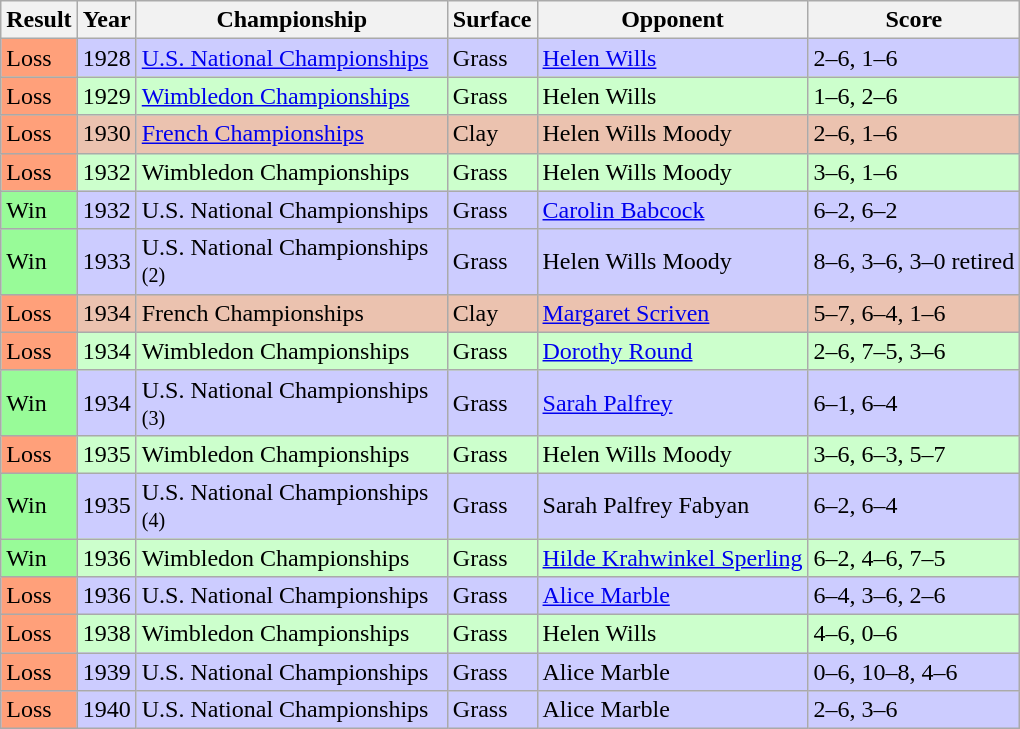<table class='sortable wikitable'>
<tr>
<th style="width:40px">Result</th>
<th style="width:30px">Year</th>
<th style="width:200px">Championship</th>
<th style="width:50px">Surface</th>
<th>Opponent</th>
<th class="unsortable">Score</th>
</tr>
<tr style="background:#ccf;">
<td style="background:#ffa07a;">Loss</td>
<td>1928</td>
<td><a href='#'>U.S. National Championships</a></td>
<td>Grass</td>
<td> <a href='#'>Helen Wills</a></td>
<td>2–6, 1–6</td>
</tr>
<tr style="background:#cfc;">
<td style="background:#ffa07a;">Loss</td>
<td>1929</td>
<td><a href='#'>Wimbledon Championships</a></td>
<td>Grass</td>
<td> Helen Wills</td>
<td>1–6, 2–6</td>
</tr>
<tr style="background:#ebc2af;">
<td style="background:#ffa07a;">Loss</td>
<td>1930</td>
<td><a href='#'>French Championships</a></td>
<td>Clay</td>
<td> Helen Wills Moody</td>
<td>2–6, 1–6</td>
</tr>
<tr style="background:#cfc;">
<td style="background:#ffa07a;">Loss</td>
<td>1932</td>
<td>Wimbledon Championships</td>
<td>Grass</td>
<td> Helen Wills Moody</td>
<td>3–6, 1–6</td>
</tr>
<tr style="background:#ccf;">
<td style="background:#98fb98;">Win</td>
<td>1932</td>
<td>U.S. National Championships</td>
<td>Grass</td>
<td> <a href='#'>Carolin Babcock</a></td>
<td>6–2, 6–2</td>
</tr>
<tr style="background:#ccf;">
<td style="background:#98fb98;">Win</td>
<td>1933</td>
<td>U.S. National Championships <small>(2)</small></td>
<td>Grass</td>
<td> Helen Wills Moody</td>
<td>8–6, 3–6, 3–0 retired</td>
</tr>
<tr style="background:#ebc2af;">
<td style="background:#ffa07a;">Loss</td>
<td>1934</td>
<td>French Championships</td>
<td>Clay</td>
<td> <a href='#'>Margaret Scriven</a></td>
<td>5–7, 6–4, 1–6</td>
</tr>
<tr style="background:#cfc;">
<td style="background:#ffa07a;">Loss</td>
<td>1934</td>
<td>Wimbledon Championships</td>
<td>Grass</td>
<td> <a href='#'>Dorothy Round</a></td>
<td>2–6, 7–5, 3–6</td>
</tr>
<tr style="background:#ccf;">
<td style="background:#98fb98;">Win</td>
<td>1934</td>
<td>U.S. National Championships <small>(3)</small></td>
<td>Grass</td>
<td> <a href='#'>Sarah Palfrey</a></td>
<td>6–1, 6–4</td>
</tr>
<tr style="background:#cfc;">
<td style="background:#ffa07a;">Loss</td>
<td>1935</td>
<td>Wimbledon Championships</td>
<td>Grass</td>
<td> Helen Wills Moody</td>
<td>3–6, 6–3, 5–7</td>
</tr>
<tr style="background:#ccf;">
<td style="background:#98fb98;">Win</td>
<td>1935</td>
<td>U.S. National Championships <small>(4)</small></td>
<td>Grass</td>
<td> Sarah Palfrey Fabyan</td>
<td>6–2, 6–4</td>
</tr>
<tr style="background:#cfc;">
<td style="background:#98fb98;">Win</td>
<td>1936</td>
<td>Wimbledon Championships</td>
<td>Grass</td>
<td> <a href='#'>Hilde Krahwinkel Sperling</a></td>
<td>6–2, 4–6, 7–5</td>
</tr>
<tr style="background:#ccf;">
<td style="background:#ffa07a;">Loss</td>
<td>1936</td>
<td>U.S. National Championships</td>
<td>Grass</td>
<td> <a href='#'>Alice Marble</a></td>
<td>6–4, 3–6, 2–6</td>
</tr>
<tr style="background:#cfc;">
<td style="background:#ffa07a;">Loss</td>
<td>1938</td>
<td>Wimbledon Championships</td>
<td>Grass</td>
<td> Helen Wills</td>
<td>4–6, 0–6</td>
</tr>
<tr style="background:#ccf;">
<td style="background:#ffa07a;">Loss</td>
<td>1939</td>
<td>U.S. National Championships</td>
<td>Grass</td>
<td> Alice Marble</td>
<td>0–6, 10–8, 4–6</td>
</tr>
<tr style="background:#ccf;">
<td style="background:#ffa07a;">Loss</td>
<td>1940</td>
<td>U.S. National Championships</td>
<td>Grass</td>
<td> Alice Marble</td>
<td>2–6, 3–6</td>
</tr>
</table>
